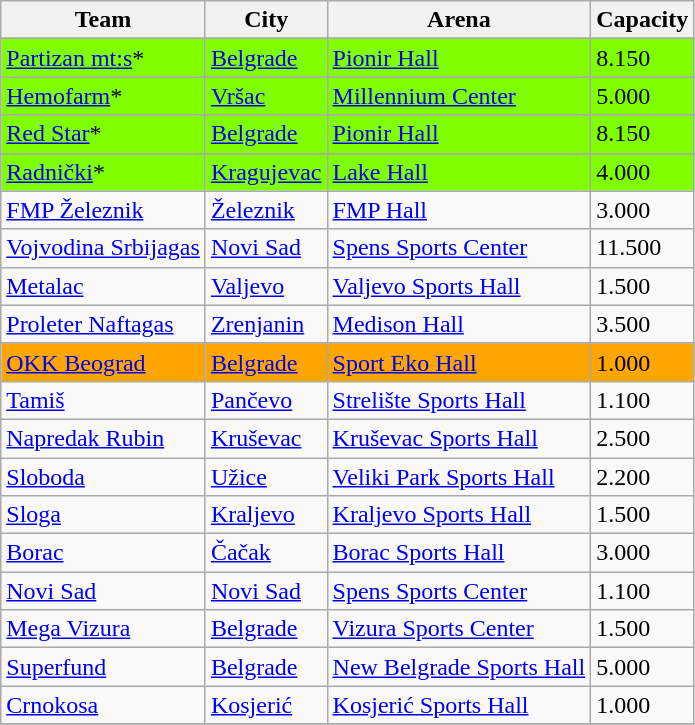<table class="wikitable sortable">
<tr>
<th>Team</th>
<th>City</th>
<th>Arena</th>
<th>Capacity</th>
</tr>
<tr>
</tr>
<tr bgcolor="#7fff00">
<td><a href='#'>Partizan mt:s</a>*</td>
<td><a href='#'>Belgrade</a></td>
<td><a href='#'>Pionir Hall</a></td>
<td>8.150</td>
</tr>
<tr>
</tr>
<tr bgcolor="#7fff00">
<td><a href='#'>Hemofarm</a>*</td>
<td><a href='#'>Vršac</a></td>
<td><a href='#'>Millennium Center</a></td>
<td>5.000</td>
</tr>
<tr>
</tr>
<tr bgcolor="#7fff00">
<td><a href='#'>Red Star</a>*</td>
<td><a href='#'>Belgrade</a></td>
<td><a href='#'>Pionir Hall</a></td>
<td>8.150</td>
</tr>
<tr>
</tr>
<tr bgcolor="#7fff00">
<td><a href='#'>Radnički</a>*</td>
<td><a href='#'>Kragujevac</a></td>
<td><a href='#'>Lake Hall</a></td>
<td>4.000</td>
</tr>
<tr>
<td><a href='#'>FMP Železnik</a></td>
<td><a href='#'>Železnik</a></td>
<td><a href='#'>FMP Hall</a></td>
<td>3.000</td>
</tr>
<tr>
<td><a href='#'>Vojvodina Srbijagas</a></td>
<td><a href='#'>Novi Sad</a></td>
<td><a href='#'>Spens Sports Center</a></td>
<td>11.500</td>
</tr>
<tr>
<td><a href='#'>Metalac</a></td>
<td><a href='#'>Valjevo</a></td>
<td><a href='#'>Valjevo Sports Hall</a></td>
<td>1.500</td>
</tr>
<tr>
<td><a href='#'>Proleter Naftagas</a></td>
<td><a href='#'>Zrenjanin</a></td>
<td><a href='#'>Medison Hall</a></td>
<td>3.500</td>
</tr>
<tr>
</tr>
<tr bgcolor=orange>
<td><a href='#'>OKK Beograd</a></td>
<td><a href='#'>Belgrade</a></td>
<td><a href='#'>Sport Eko Hall</a></td>
<td>1.000</td>
</tr>
<tr>
<td><a href='#'>Tamiš</a></td>
<td><a href='#'>Pančevo</a></td>
<td><a href='#'>Strelište Sports Hall</a></td>
<td>1.100</td>
</tr>
<tr>
<td><a href='#'>Napredak Rubin</a></td>
<td><a href='#'>Kruševac</a></td>
<td><a href='#'>Kruševac Sports Hall</a></td>
<td>2.500</td>
</tr>
<tr>
<td><a href='#'>Sloboda</a></td>
<td><a href='#'>Užice</a></td>
<td><a href='#'>Veliki Park Sports Hall</a></td>
<td>2.200</td>
</tr>
<tr>
<td><a href='#'>Sloga</a></td>
<td><a href='#'>Kraljevo</a></td>
<td><a href='#'>Kraljevo Sports Hall</a></td>
<td>1.500</td>
</tr>
<tr>
<td><a href='#'>Borac</a></td>
<td><a href='#'>Čačak</a></td>
<td><a href='#'>Borac Sports Hall</a></td>
<td>3.000</td>
</tr>
<tr>
<td><a href='#'>Novi Sad</a></td>
<td><a href='#'>Novi Sad</a></td>
<td><a href='#'>Spens Sports Center</a></td>
<td>1.100</td>
</tr>
<tr>
<td><a href='#'>Mega Vizura</a></td>
<td><a href='#'>Belgrade</a></td>
<td><a href='#'>Vizura Sports Center</a></td>
<td>1.500</td>
</tr>
<tr>
<td><a href='#'>Superfund</a></td>
<td><a href='#'>Belgrade</a></td>
<td><a href='#'>New Belgrade Sports Hall</a></td>
<td>5.000</td>
</tr>
<tr>
<td><a href='#'>Crnokosa</a></td>
<td><a href='#'>Kosjerić</a></td>
<td><a href='#'>Kosjerić Sports Hall</a></td>
<td>1.000</td>
</tr>
<tr>
</tr>
</table>
